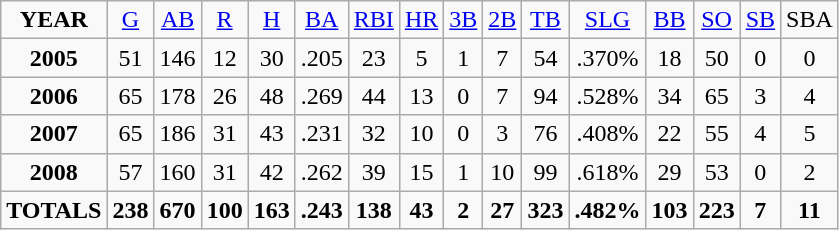<table class="wikitable">
<tr align=center>
<td><strong>YEAR</strong></td>
<td><a href='#'>G</a></td>
<td><a href='#'>AB</a></td>
<td><a href='#'>R</a></td>
<td><a href='#'>H</a></td>
<td><a href='#'>BA</a></td>
<td><a href='#'>RBI</a></td>
<td><a href='#'>HR</a></td>
<td><a href='#'>3B</a></td>
<td><a href='#'>2B</a></td>
<td><a href='#'>TB</a></td>
<td><a href='#'>SLG</a></td>
<td><a href='#'>BB</a></td>
<td><a href='#'>SO</a></td>
<td><a href='#'>SB</a></td>
<td>SBA</td>
</tr>
<tr align=center>
<td><strong>2005</strong></td>
<td>51</td>
<td>146</td>
<td>12</td>
<td>30</td>
<td>.205</td>
<td>23</td>
<td>5</td>
<td>1</td>
<td>7</td>
<td>54</td>
<td>.370%</td>
<td>18</td>
<td>50</td>
<td>0</td>
<td>0</td>
</tr>
<tr align=center>
<td><strong>2006</strong></td>
<td>65</td>
<td>178</td>
<td>26</td>
<td>48</td>
<td>.269</td>
<td>44</td>
<td>13</td>
<td>0</td>
<td>7</td>
<td>94</td>
<td>.528%</td>
<td>34</td>
<td>65</td>
<td>3</td>
<td>4</td>
</tr>
<tr align=center>
<td><strong>2007</strong></td>
<td>65</td>
<td>186</td>
<td>31</td>
<td>43</td>
<td>.231</td>
<td>32</td>
<td>10</td>
<td>0</td>
<td>3</td>
<td>76</td>
<td>.408%</td>
<td>22</td>
<td>55</td>
<td>4</td>
<td>5</td>
</tr>
<tr align=center>
<td><strong>2008</strong></td>
<td>57</td>
<td>160</td>
<td>31</td>
<td>42</td>
<td>.262</td>
<td>39</td>
<td>15</td>
<td>1</td>
<td>10</td>
<td>99</td>
<td>.618%</td>
<td>29</td>
<td>53</td>
<td>0</td>
<td>2</td>
</tr>
<tr align=center>
<td><strong>TOTALS</strong></td>
<td><strong>238</strong></td>
<td><strong>670</strong></td>
<td><strong>100</strong></td>
<td><strong>163</strong></td>
<td><strong>.243</strong></td>
<td><strong>138</strong></td>
<td><strong>43</strong></td>
<td><strong>2</strong></td>
<td><strong>27</strong></td>
<td><strong>323</strong></td>
<td><strong>.482%</strong></td>
<td><strong>103</strong></td>
<td><strong>223</strong></td>
<td><strong>7</strong></td>
<td><strong>11</strong></td>
</tr>
</table>
